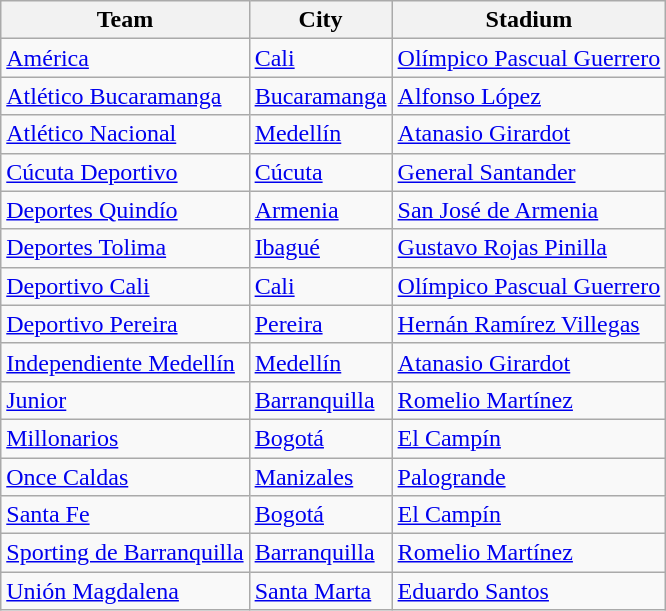<table class="wikitable sortable">
<tr>
<th>Team</th>
<th>City</th>
<th>Stadium</th>
</tr>
<tr>
<td><a href='#'>América</a></td>
<td><a href='#'>Cali</a></td>
<td><a href='#'>Olímpico Pascual Guerrero</a></td>
</tr>
<tr>
<td><a href='#'>Atlético Bucaramanga</a></td>
<td><a href='#'>Bucaramanga</a></td>
<td><a href='#'>Alfonso López</a></td>
</tr>
<tr>
<td><a href='#'>Atlético Nacional</a></td>
<td><a href='#'>Medellín</a></td>
<td><a href='#'>Atanasio Girardot</a></td>
</tr>
<tr>
<td><a href='#'>Cúcuta Deportivo</a></td>
<td><a href='#'>Cúcuta</a></td>
<td><a href='#'>General Santander</a></td>
</tr>
<tr>
<td><a href='#'>Deportes Quindío</a></td>
<td><a href='#'>Armenia</a></td>
<td><a href='#'>San José de Armenia</a></td>
</tr>
<tr>
<td><a href='#'>Deportes Tolima</a></td>
<td><a href='#'>Ibagué</a></td>
<td><a href='#'>Gustavo Rojas Pinilla</a></td>
</tr>
<tr>
<td><a href='#'>Deportivo Cali</a></td>
<td><a href='#'>Cali</a></td>
<td><a href='#'>Olímpico Pascual Guerrero</a></td>
</tr>
<tr>
<td><a href='#'>Deportivo Pereira</a></td>
<td><a href='#'>Pereira</a></td>
<td><a href='#'>Hernán Ramírez Villegas</a></td>
</tr>
<tr>
<td><a href='#'>Independiente Medellín</a></td>
<td><a href='#'>Medellín</a></td>
<td><a href='#'>Atanasio Girardot</a></td>
</tr>
<tr>
<td><a href='#'>Junior</a></td>
<td><a href='#'>Barranquilla</a></td>
<td><a href='#'>Romelio Martínez</a></td>
</tr>
<tr>
<td><a href='#'>Millonarios</a></td>
<td><a href='#'>Bogotá</a></td>
<td><a href='#'>El Campín</a></td>
</tr>
<tr>
<td><a href='#'>Once Caldas</a></td>
<td><a href='#'>Manizales</a></td>
<td><a href='#'>Palogrande</a></td>
</tr>
<tr>
<td><a href='#'>Santa Fe</a></td>
<td><a href='#'>Bogotá</a></td>
<td><a href='#'>El Campín</a></td>
</tr>
<tr>
<td><a href='#'>Sporting de Barranquilla</a></td>
<td><a href='#'>Barranquilla</a></td>
<td><a href='#'>Romelio Martínez</a></td>
</tr>
<tr>
<td><a href='#'>Unión Magdalena</a></td>
<td><a href='#'>Santa Marta</a></td>
<td><a href='#'>Eduardo Santos</a></td>
</tr>
</table>
